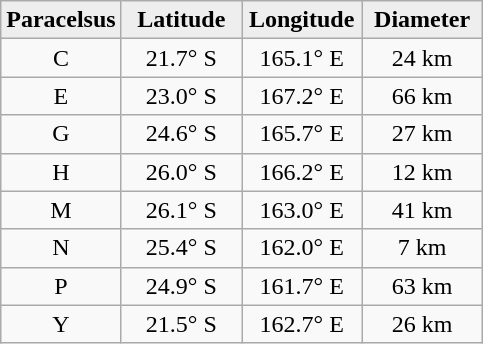<table class="wikitable">
<tr>
<th width="25%" style="background:#eeeeee;">Paracelsus</th>
<th width="25%" style="background:#eeeeee;">Latitude</th>
<th width="25%" style="background:#eeeeee;">Longitude</th>
<th width="25%" style="background:#eeeeee;">Diameter</th>
</tr>
<tr>
<td align="center">C</td>
<td align="center">21.7° S</td>
<td align="center">165.1° E</td>
<td align="center">24 km</td>
</tr>
<tr>
<td align="center">E</td>
<td align="center">23.0° S</td>
<td align="center">167.2° E</td>
<td align="center">66 km</td>
</tr>
<tr>
<td align="center">G</td>
<td align="center">24.6° S</td>
<td align="center">165.7° E</td>
<td align="center">27 km</td>
</tr>
<tr>
<td align="center">H</td>
<td align="center">26.0° S</td>
<td align="center">166.2° E</td>
<td align="center">12 km</td>
</tr>
<tr>
<td align="center">M</td>
<td align="center">26.1° S</td>
<td align="center">163.0° E</td>
<td align="center">41 km</td>
</tr>
<tr>
<td align="center">N</td>
<td align="center">25.4° S</td>
<td align="center">162.0° E</td>
<td align="center">7 km</td>
</tr>
<tr>
<td align="center">P</td>
<td align="center">24.9° S</td>
<td align="center">161.7° E</td>
<td align="center">63 km</td>
</tr>
<tr>
<td align="center">Y</td>
<td align="center">21.5° S</td>
<td align="center">162.7° E</td>
<td align="center">26 km</td>
</tr>
</table>
